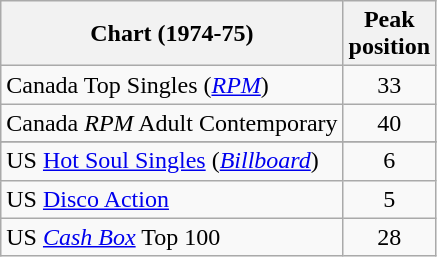<table class="wikitable sortable">
<tr>
<th>Chart (1974-75)</th>
<th>Peak<br>position</th>
</tr>
<tr>
<td>Canada Top Singles (<em><a href='#'>RPM</a></em>)</td>
<td style="text-align:center;">33</td>
</tr>
<tr>
<td>Canada <em>RPM</em> Adult Contemporary</td>
<td style="text-align:center;">40</td>
</tr>
<tr>
</tr>
<tr>
</tr>
<tr>
<td>US <a href='#'>Hot Soul Singles</a> (<em><a href='#'>Billboard</a></em>)</td>
<td style="text-align:center;">6</td>
</tr>
<tr>
<td>US <a href='#'>Disco Action</a></td>
<td style="text-align:center;">5</td>
</tr>
<tr>
<td>US <em><a href='#'>Cash Box</a></em> Top 100</td>
<td style="text-align:center;">28</td>
</tr>
</table>
